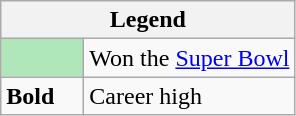<table class="wikitable">
<tr>
<th colspan="2">Legend</th>
</tr>
<tr>
<td style="background:#afe6ba; width:3em;"></td>
<td>Won the <a href='#'>Super Bowl</a></td>
</tr>
<tr>
<td><strong>Bold</strong></td>
<td>Career high</td>
</tr>
</table>
